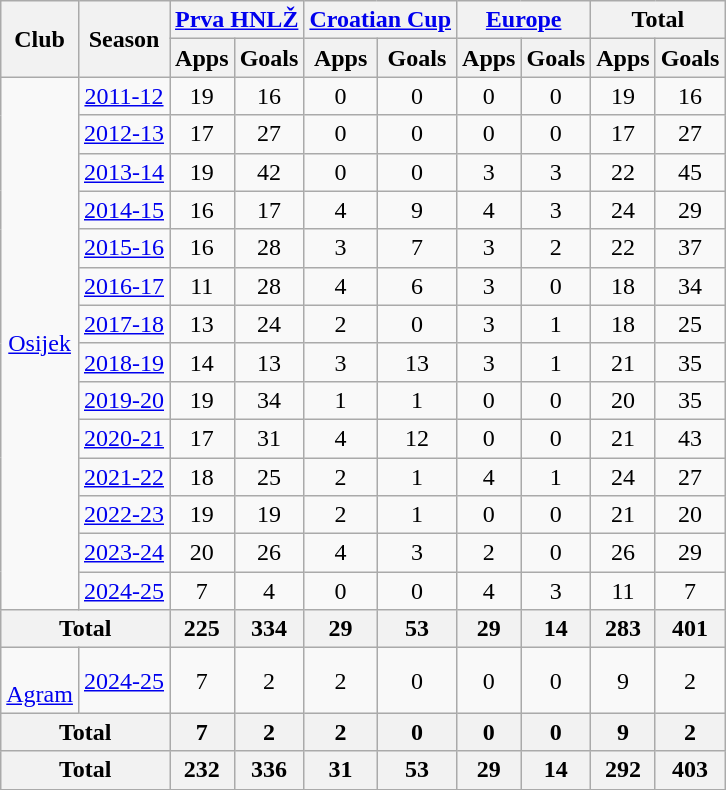<table class="wikitable" style="font-size:100%; text-align: center;">
<tr>
<th rowspan=2>Club</th>
<th rowspan=2>Season</th>
<th colspan=2><a href='#'>Prva HNLŽ</a></th>
<th colspan=2><a href='#'>Croatian Cup</a></th>
<th colspan=2><a href='#'>Europe</a></th>
<th colspan=2>Total</th>
</tr>
<tr>
<th>Apps</th>
<th>Goals</th>
<th>Apps</th>
<th>Goals</th>
<th>Apps</th>
<th>Goals</th>
<th>Apps</th>
<th>Goals</th>
</tr>
<tr>
<td rowspan=14><a href='#'>Osijek</a></td>
<td><a href='#'>2011-12</a></td>
<td>19</td>
<td>16</td>
<td>0</td>
<td>0</td>
<td>0</td>
<td>0</td>
<td>19</td>
<td>16</td>
</tr>
<tr>
<td><a href='#'>2012-13</a></td>
<td>17</td>
<td>27</td>
<td>0</td>
<td>0</td>
<td>0</td>
<td>0</td>
<td>17</td>
<td>27</td>
</tr>
<tr>
<td><a href='#'>2013-14</a></td>
<td>19</td>
<td>42</td>
<td>0</td>
<td>0</td>
<td>3</td>
<td>3</td>
<td>22</td>
<td>45</td>
</tr>
<tr>
<td><a href='#'>2014-15</a></td>
<td>16</td>
<td>17</td>
<td>4</td>
<td>9</td>
<td>4</td>
<td>3</td>
<td>24</td>
<td>29</td>
</tr>
<tr>
<td><a href='#'>2015-16</a></td>
<td>16</td>
<td>28</td>
<td>3</td>
<td>7</td>
<td>3</td>
<td>2</td>
<td>22</td>
<td>37</td>
</tr>
<tr>
<td><a href='#'>2016-17</a></td>
<td>11</td>
<td>28</td>
<td>4</td>
<td>6</td>
<td>3</td>
<td>0</td>
<td>18</td>
<td>34</td>
</tr>
<tr>
<td><a href='#'>2017-18</a></td>
<td>13</td>
<td>24</td>
<td>2</td>
<td>0</td>
<td>3</td>
<td>1</td>
<td>18</td>
<td>25</td>
</tr>
<tr>
<td><a href='#'>2018-19</a></td>
<td>14</td>
<td>13</td>
<td>3</td>
<td>13</td>
<td>3</td>
<td>1</td>
<td>21</td>
<td>35</td>
</tr>
<tr>
<td><a href='#'>2019-20</a></td>
<td>19</td>
<td>34</td>
<td>1</td>
<td>1</td>
<td>0</td>
<td>0</td>
<td>20</td>
<td>35</td>
</tr>
<tr>
<td><a href='#'>2020-21</a></td>
<td>17</td>
<td>31</td>
<td>4</td>
<td>12</td>
<td>0</td>
<td>0</td>
<td>21</td>
<td>43</td>
</tr>
<tr>
<td><a href='#'>2021-22</a></td>
<td>18</td>
<td>25</td>
<td>2</td>
<td>1</td>
<td>4</td>
<td>1</td>
<td>24</td>
<td>27</td>
</tr>
<tr>
<td><a href='#'>2022-23</a></td>
<td>19</td>
<td>19</td>
<td>2</td>
<td>1</td>
<td>0</td>
<td>0</td>
<td>21</td>
<td>20</td>
</tr>
<tr>
<td><a href='#'>2023-24</a></td>
<td>20</td>
<td>26</td>
<td>4</td>
<td>3</td>
<td>2</td>
<td>0</td>
<td>26</td>
<td>29</td>
</tr>
<tr>
<td><a href='#'>2024-25</a></td>
<td>7</td>
<td>4</td>
<td>0</td>
<td>0</td>
<td>4</td>
<td>3</td>
<td>11</td>
<td>7</td>
</tr>
<tr>
<th colspan="2">Total</th>
<th>225</th>
<th>334</th>
<th>29</th>
<th>53</th>
<th>29</th>
<th>14</th>
<th>283</th>
<th>401</th>
</tr>
<tr>
<td rowspan=1><br><a href='#'>Agram</a></td>
<td><a href='#'>2024-25</a></td>
<td>7</td>
<td>2</td>
<td>2</td>
<td>0</td>
<td>0</td>
<td>0</td>
<td>9</td>
<td>2</td>
</tr>
<tr>
<th colspan="2">Total</th>
<th>7</th>
<th>2</th>
<th>2</th>
<th>0</th>
<th>0</th>
<th>0</th>
<th>9</th>
<th>2</th>
</tr>
<tr>
<th colspan="2">Total</th>
<th>232</th>
<th>336</th>
<th>31</th>
<th>53</th>
<th>29</th>
<th>14</th>
<th>292</th>
<th>403</th>
</tr>
<tr>
</tr>
</table>
